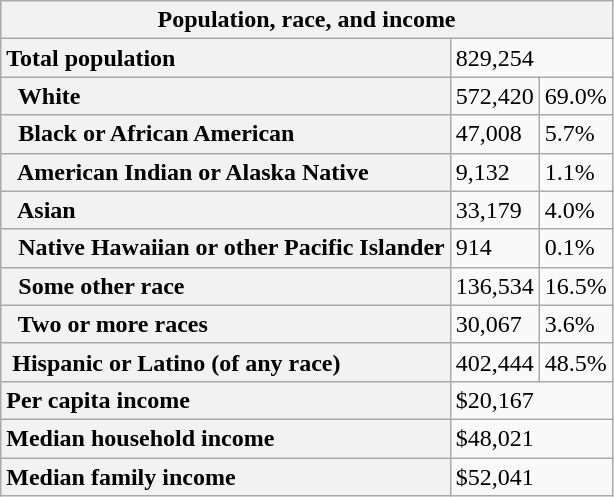<table class="wikitable collapsible collapsed">
<tr>
<th colspan="6">Population, race, and income</th>
</tr>
<tr>
<th scope="row" style="text-align: left;">Total population</th>
<td colspan="2">829,254</td>
</tr>
<tr>
<th scope="row" style="text-align: left;">  White</th>
<td>572,420</td>
<td>69.0%</td>
</tr>
<tr>
<th scope="row" style="text-align: left;">  Black or African American</th>
<td>47,008</td>
<td>5.7%</td>
</tr>
<tr>
<th scope="row" style="text-align: left;">  American Indian or Alaska Native</th>
<td>9,132</td>
<td>1.1%</td>
</tr>
<tr>
<th scope="row" style="text-align: left;">  Asian</th>
<td>33,179</td>
<td>4.0%</td>
</tr>
<tr>
<th scope="row" style="text-align: left;">  Native Hawaiian or other Pacific Islander</th>
<td>914</td>
<td>0.1%</td>
</tr>
<tr>
<th scope="row" style="text-align: left;">  Some other race</th>
<td>136,534</td>
<td>16.5%</td>
</tr>
<tr>
<th scope="row" style="text-align: left;">  Two or more races</th>
<td>30,067</td>
<td>3.6%</td>
</tr>
<tr>
<th scope="row" style="text-align: left;"> Hispanic or Latino (of any race)</th>
<td>402,444</td>
<td>48.5%</td>
</tr>
<tr>
<th scope="row" style="text-align: left;">Per capita income</th>
<td colspan="2">$20,167</td>
</tr>
<tr>
<th scope="row" style="text-align: left;">Median household income</th>
<td colspan="2">$48,021</td>
</tr>
<tr>
<th scope="row" style="text-align: left;">Median family income</th>
<td colspan="2">$52,041</td>
</tr>
</table>
